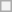<table class="wikitable" style="text-align:center">
<tr>
<th rowspan="8" colspan="2"></th>
</tr>
</table>
